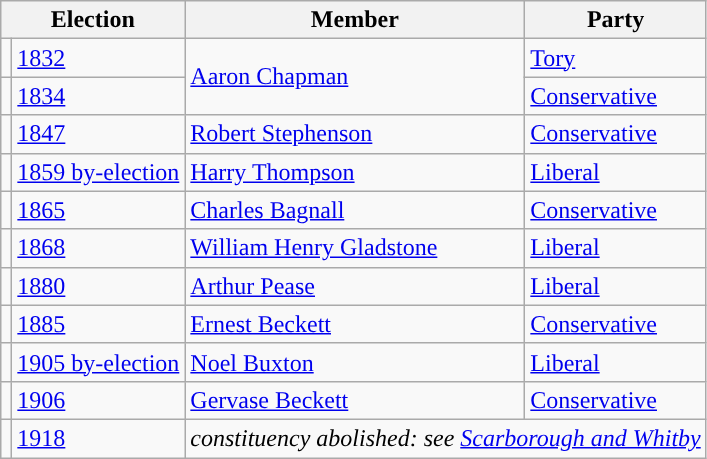<table class="wikitable">
<tr>
<th colspan="2">Election</th>
<th>Member</th>
<th>Party</th>
</tr>
<tr>
<td style="color:inherit;background-color: "></td>
<td><a href='#'>1832</a></td>
<td rowspan="2"><a href='#'>Aaron Chapman</a></td>
<td><a href='#'>Tory</a></td>
</tr>
<tr>
<td style="color:inherit;background-color: "></td>
<td><a href='#'>1834</a></td>
<td><a href='#'>Conservative</a></td>
</tr>
<tr>
<td style="color:inherit;background-color: "></td>
<td><a href='#'>1847</a></td>
<td><a href='#'>Robert Stephenson</a></td>
<td><a href='#'>Conservative</a></td>
</tr>
<tr>
<td style="color:inherit;background-color: "></td>
<td><a href='#'>1859 by-election</a></td>
<td><a href='#'>Harry Thompson</a></td>
<td><a href='#'>Liberal</a></td>
</tr>
<tr>
<td style="color:inherit;background-color: "></td>
<td><a href='#'>1865</a></td>
<td><a href='#'>Charles Bagnall</a></td>
<td><a href='#'>Conservative</a></td>
</tr>
<tr>
<td style="color:inherit;background-color: "></td>
<td><a href='#'>1868</a></td>
<td><a href='#'>William Henry Gladstone</a></td>
<td><a href='#'>Liberal</a></td>
</tr>
<tr>
<td style="color:inherit;background-color: "></td>
<td><a href='#'>1880</a></td>
<td><a href='#'>Arthur Pease</a></td>
<td><a href='#'>Liberal</a></td>
</tr>
<tr>
<td style="color:inherit;background-color: "></td>
<td><a href='#'>1885</a></td>
<td><a href='#'>Ernest Beckett</a></td>
<td><a href='#'>Conservative</a></td>
</tr>
<tr>
<td style="color:inherit;background-color: "></td>
<td><a href='#'>1905 by-election</a></td>
<td><a href='#'>Noel Buxton</a></td>
<td><a href='#'>Liberal</a></td>
</tr>
<tr>
<td style="color:inherit;background-color: "></td>
<td><a href='#'>1906</a></td>
<td><a href='#'>Gervase Beckett</a></td>
<td><a href='#'>Conservative</a></td>
</tr>
<tr>
<td></td>
<td><a href='#'>1918</a></td>
<td colspan="2"><em>constituency abolished: see <a href='#'>Scarborough and Whitby</a></em></td>
</tr>
</table>
